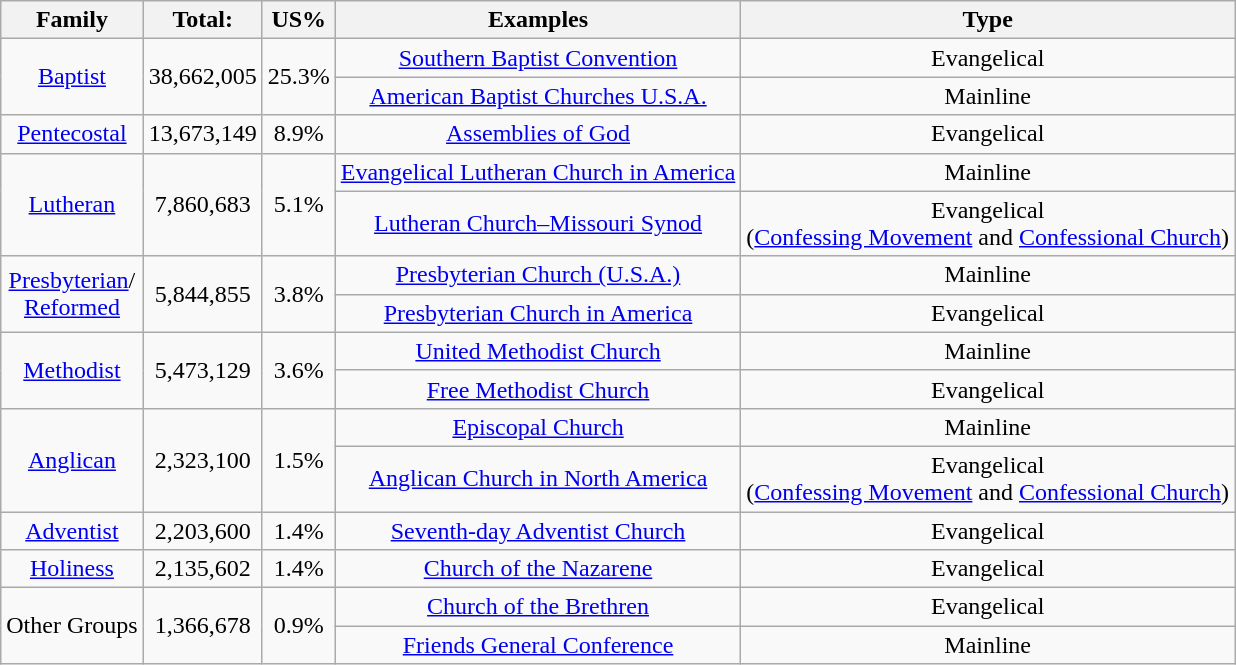<table class="wikitable">
<tr>
<th>Family</th>
<th>Total:</th>
<th>US%</th>
<th>Examples</th>
<th>Type</th>
</tr>
<tr>
<td rowspan="2" align="center"><a href='#'>Baptist</a></td>
<td rowspan="2" align="center">38,662,005</td>
<td rowspan="2" align="center">25.3%</td>
<td align="center"><a href='#'>Southern Baptist Convention</a></td>
<td align="center">Evangelical</td>
</tr>
<tr>
<td align="center"><a href='#'>American Baptist Churches U.S.A.</a></td>
<td align="center">Mainline</td>
</tr>
<tr>
<td align="center"><a href='#'>Pentecostal</a></td>
<td align="center">13,673,149</td>
<td align="center">8.9%</td>
<td align="center"><a href='#'>Assemblies of God</a></td>
<td align="center">Evangelical</td>
</tr>
<tr>
<td rowspan="2" align="center"><a href='#'>Lutheran</a></td>
<td rowspan="2" align="center">7,860,683</td>
<td rowspan="2" align="center">5.1%</td>
<td align="center"><a href='#'>Evangelical Lutheran Church in America</a></td>
<td align="center">Mainline</td>
</tr>
<tr>
<td align="center"><a href='#'>Lutheran Church–Missouri Synod</a></td>
<td align="center">Evangelical<br>(<a href='#'>Confessing Movement</a> and <a href='#'>Confessional Church</a>)</td>
</tr>
<tr>
<td rowspan="2" align="center"><a href='#'>Presbyterian</a>/<br><a href='#'>Reformed</a></td>
<td rowspan="2" align="center">5,844,855</td>
<td rowspan="2" align="center">3.8%</td>
<td align="center"><a href='#'>Presbyterian Church (U.S.A.)</a></td>
<td align="center">Mainline</td>
</tr>
<tr>
<td align="center"><a href='#'>Presbyterian Church in America</a></td>
<td align="center">Evangelical</td>
</tr>
<tr>
<td rowspan="2" align="center"><a href='#'>Methodist</a></td>
<td rowspan="2" align="center">5,473,129</td>
<td rowspan="2" align="center">3.6%</td>
<td align="center"><a href='#'>United Methodist Church</a></td>
<td align="center">Mainline</td>
</tr>
<tr>
<td align="center"><a href='#'>Free Methodist Church</a></td>
<td align="center">Evangelical</td>
</tr>
<tr>
<td rowspan="2" align="center"><a href='#'>Anglican</a></td>
<td rowspan="2" align="center">2,323,100</td>
<td rowspan="2" align="center">1.5%</td>
<td align="center"><a href='#'>Episcopal Church</a></td>
<td align="center">Mainline</td>
</tr>
<tr>
<td align="center"><a href='#'>Anglican Church in North America</a></td>
<td align="center">Evangelical<br>(<a href='#'>Confessing Movement</a> and <a href='#'>Confessional Church</a>)</td>
</tr>
<tr>
<td align="center"><a href='#'>Adventist</a></td>
<td align="center">2,203,600</td>
<td align="center">1.4%</td>
<td align="center"><a href='#'>Seventh-day Adventist Church</a></td>
<td align="center">Evangelical</td>
</tr>
<tr>
<td align="center"><a href='#'>Holiness</a></td>
<td align="center">2,135,602</td>
<td align="center">1.4%</td>
<td align="center"><a href='#'>Church of the Nazarene</a></td>
<td align="center">Evangelical</td>
</tr>
<tr>
<td rowspan="2" align="center">Other Groups</td>
<td rowspan="2" align="center">1,366,678</td>
<td rowspan="2" align="center">0.9%</td>
<td align="center"><a href='#'>Church of the Brethren</a></td>
<td align="center">Evangelical</td>
</tr>
<tr>
<td align="center"><a href='#'>Friends General Conference</a></td>
<td align="center">Mainline</td>
</tr>
</table>
